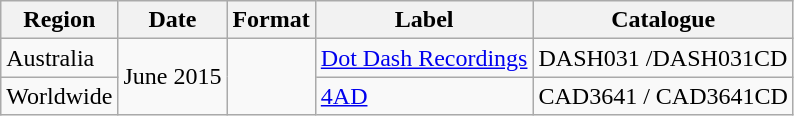<table class="wikitable plainrowheaders">
<tr>
<th scope="col">Region</th>
<th scope="col">Date</th>
<th scope="col">Format</th>
<th scope="col">Label</th>
<th scope="col">Catalogue</th>
</tr>
<tr>
<td>Australia</td>
<td rowspan="2">June 2015</td>
<td rowspan="2"></td>
<td><a href='#'>Dot Dash Recordings</a></td>
<td>DASH031 /DASH031CD</td>
</tr>
<tr>
<td>Worldwide</td>
<td><a href='#'>4AD</a></td>
<td>CAD3641 / CAD3641CD</td>
</tr>
</table>
